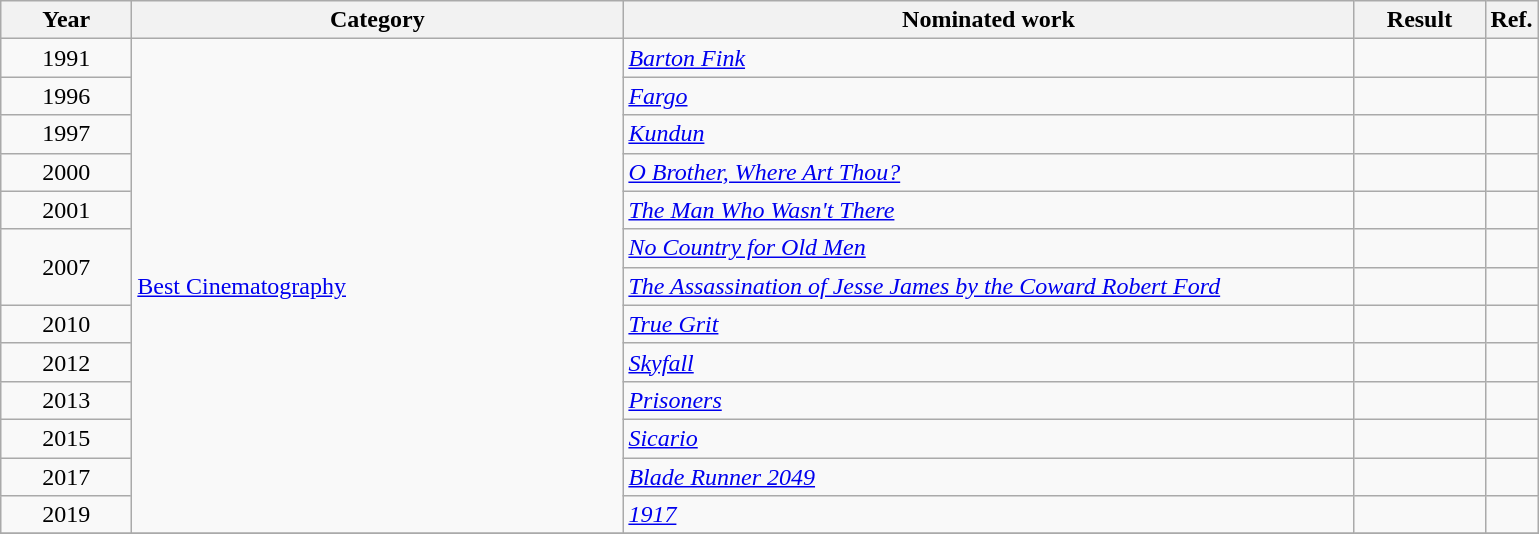<table class=wikitable>
<tr>
<th scope="col" style="width:5em;">Year</th>
<th scope="col" style="width:20em;">Category</th>
<th scope="col" style="width:30em;">Nominated work</th>
<th scope="col" style="width:5em;">Result</th>
<th>Ref.</th>
</tr>
<tr>
<td style="text-align:center;">1991</td>
<td rowspan=13><a href='#'>Best Cinematography</a></td>
<td><em><a href='#'>Barton Fink</a></em></td>
<td></td>
<td></td>
</tr>
<tr>
<td style="text-align:center;">1996</td>
<td><em><a href='#'>Fargo</a></em></td>
<td></td>
<td></td>
</tr>
<tr>
<td style="text-align:center;">1997</td>
<td><em><a href='#'>Kundun</a></em></td>
<td></td>
<td></td>
</tr>
<tr>
<td style="text-align:center;">2000</td>
<td><em><a href='#'>O Brother, Where Art Thou?</a></em></td>
<td></td>
<td></td>
</tr>
<tr>
<td style="text-align:center;">2001</td>
<td><em><a href='#'>The Man Who Wasn't There</a></em></td>
<td></td>
<td></td>
</tr>
<tr>
<td style="text-align:center;", rowspan=2>2007</td>
<td><em><a href='#'>No Country for Old Men</a></em></td>
<td></td>
<td></td>
</tr>
<tr>
<td><em><a href='#'>The Assassination of Jesse James by the Coward Robert Ford</a></em></td>
<td></td>
<td></td>
</tr>
<tr>
<td style="text-align:center;">2010</td>
<td><em><a href='#'>True Grit</a></em></td>
<td></td>
<td></td>
</tr>
<tr>
<td style="text-align:center;">2012</td>
<td><em><a href='#'>Skyfall</a></em></td>
<td></td>
<td></td>
</tr>
<tr>
<td style="text-align:center;">2013</td>
<td><em><a href='#'>Prisoners</a></em></td>
<td></td>
<td></td>
</tr>
<tr>
<td style="text-align:center;">2015</td>
<td><em><a href='#'>Sicario</a></em></td>
<td></td>
<td></td>
</tr>
<tr>
<td style="text-align:center;">2017</td>
<td><em><a href='#'>Blade Runner 2049</a></em></td>
<td></td>
<td></td>
</tr>
<tr>
<td style="text-align:center;">2019</td>
<td><em><a href='#'>1917</a></em></td>
<td></td>
<td></td>
</tr>
<tr>
</tr>
</table>
